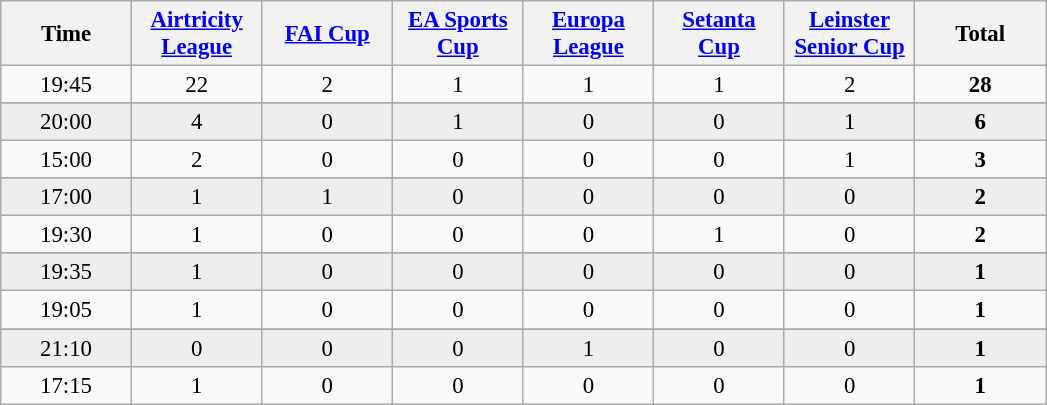<table class="wikitable" style="font-size: 95%; text-align: center;">
<tr>
<th width=80>Time</th>
<th width=80><a href='#'>Airtricity League</a></th>
<th width=80><a href='#'>FAI Cup</a></th>
<th width=80><a href='#'>EA Sports Cup</a></th>
<th width=80><a href='#'>Europa League</a></th>
<th width=80><a href='#'>Setanta Cup</a></th>
<th width=80><a href='#'>Leinster Senior Cup</a></th>
<th width=80>Total</th>
</tr>
<tr>
<td>19:45</td>
<td>22</td>
<td>2</td>
<td>1</td>
<td>1</td>
<td>1</td>
<td>2</td>
<td><strong>28</strong></td>
</tr>
<tr>
</tr>
<tr bgcolor=#EEEEEE>
<td>20:00</td>
<td>4</td>
<td>0</td>
<td>1</td>
<td>0</td>
<td>0</td>
<td>1</td>
<td><strong>6</strong></td>
</tr>
<tr>
<td>15:00</td>
<td>2</td>
<td>0</td>
<td>0</td>
<td>0</td>
<td>0</td>
<td>1</td>
<td><strong>3</strong></td>
</tr>
<tr>
</tr>
<tr bgcolor=#EEEEEE>
<td>17:00</td>
<td>1</td>
<td>1</td>
<td>0</td>
<td>0</td>
<td>0</td>
<td>0</td>
<td><strong>2</strong></td>
</tr>
<tr>
<td>19:30</td>
<td>1</td>
<td>0</td>
<td>0</td>
<td>0</td>
<td>1</td>
<td>0</td>
<td><strong>2</strong></td>
</tr>
<tr>
</tr>
<tr bgcolor=#EEEEEE>
<td>19:35</td>
<td>1</td>
<td>0</td>
<td>0</td>
<td>0</td>
<td>0</td>
<td>0</td>
<td><strong>1</strong></td>
</tr>
<tr>
<td>19:05</td>
<td>1</td>
<td>0</td>
<td>0</td>
<td>0</td>
<td>0</td>
<td>0</td>
<td><strong>1</strong></td>
</tr>
<tr>
</tr>
<tr bgcolor=#EEEEEE>
<td>21:10</td>
<td>0</td>
<td>0</td>
<td>0</td>
<td>1</td>
<td>0</td>
<td>0</td>
<td><strong>1</strong></td>
</tr>
<tr>
<td>17:15</td>
<td>1</td>
<td>0</td>
<td>0</td>
<td>0</td>
<td>0</td>
<td>0</td>
<td><strong>1</strong></td>
</tr>
</table>
